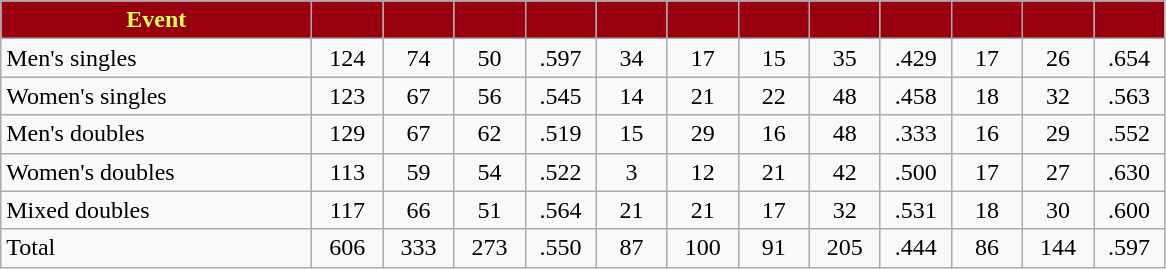<table class="wikitable" style="text-align:center">
<tr>
<th style="background:#98000F; color:#DDFF55" width="200px">Event</th>
<th style="background:#98000F; color:#DDFF55" width="40px"></th>
<th style="background:#98000F; color:#DDFF55" width="40px"></th>
<th style="background:#98000F; color:#DDFF55" width="40px"></th>
<th style="background:#98000F; color:#DDFF55" width="40px"></th>
<th style="background:#98000F; color:#DDFF55" width="40px"></th>
<th style="background:#98000F; color:#DDFF55" width="40px"></th>
<th style="background:#98000F; color:#DDFF55" width="40px"></th>
<th style="background:#98000F; color:#DDFF55" width="40px"></th>
<th style="background:#98000F; color:#DDFF55" width="40px"></th>
<th style="background:#98000F; color:#DDFF55" width="40px"></th>
<th style="background:#98000F; color:#DDFF55" width="40px"></th>
<th style="background:#98000F; color:#DDFF55" width="40px"></th>
</tr>
<tr>
<td style="text-align:left">Men's singles</td>
<td>124</td>
<td>74</td>
<td>50</td>
<td>.597</td>
<td>34</td>
<td>17</td>
<td>15</td>
<td>35</td>
<td>.429</td>
<td>17</td>
<td>26</td>
<td>.654</td>
</tr>
<tr>
<td style="text-align:left">Women's singles</td>
<td>123</td>
<td>67</td>
<td>56</td>
<td>.545</td>
<td>14</td>
<td>21</td>
<td>22</td>
<td>48</td>
<td>.458</td>
<td>18</td>
<td>32</td>
<td>.563</td>
</tr>
<tr>
<td style="text-align:left">Men's doubles</td>
<td>129</td>
<td>67</td>
<td>62</td>
<td>.519</td>
<td>15</td>
<td>29</td>
<td>16</td>
<td>48</td>
<td>.333</td>
<td>16</td>
<td>29</td>
<td>.552</td>
</tr>
<tr>
<td style="text-align:left">Women's doubles</td>
<td>113</td>
<td>59</td>
<td>54</td>
<td>.522</td>
<td>3</td>
<td>12</td>
<td>21</td>
<td>42</td>
<td>.500</td>
<td>17</td>
<td>27</td>
<td>.630</td>
</tr>
<tr>
<td style="text-align:left">Mixed doubles</td>
<td>117</td>
<td>66</td>
<td>51</td>
<td>.564</td>
<td>21</td>
<td>21</td>
<td>17</td>
<td>32</td>
<td>.531</td>
<td>18</td>
<td>30</td>
<td>.600</td>
</tr>
<tr>
<td style="text-align:left">Total</td>
<td>606</td>
<td>333</td>
<td>273</td>
<td>.550</td>
<td>87</td>
<td>100</td>
<td>91</td>
<td>205</td>
<td>.444</td>
<td>86</td>
<td>144</td>
<td>.597</td>
</tr>
</table>
